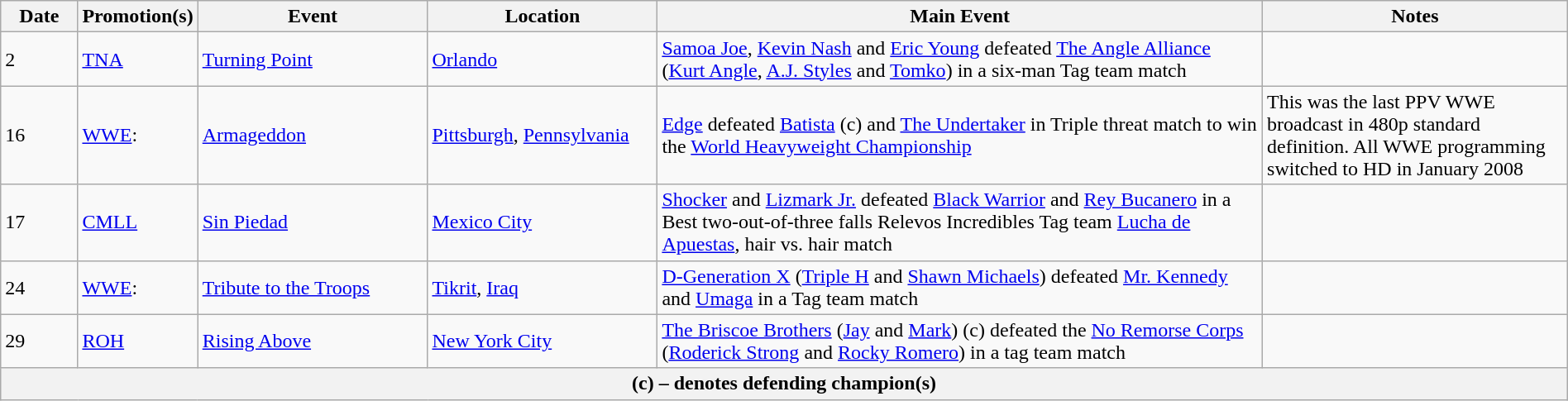<table class="wikitable" style="width:100%;">
<tr>
<th width=5%>Date</th>
<th width=5%>Promotion(s)</th>
<th width=15%>Event</th>
<th width=15%>Location</th>
<th width=40%>Main Event</th>
<th width=20%>Notes</th>
</tr>
<tr>
<td>2</td>
<td><a href='#'>TNA</a></td>
<td><a href='#'>Turning Point</a></td>
<td><a href='#'>Orlando</a></td>
<td><a href='#'>Samoa Joe</a>, <a href='#'>Kevin Nash</a> and <a href='#'>Eric Young</a> defeated <a href='#'>The Angle Alliance</a> (<a href='#'>Kurt Angle</a>, <a href='#'>A.J. Styles</a> and <a href='#'>Tomko</a>) in a six-man Tag team match</td>
<td></td>
</tr>
<tr>
<td>16</td>
<td><a href='#'>WWE</a>:<br></td>
<td><a href='#'>Armageddon</a></td>
<td><a href='#'>Pittsburgh</a>, <a href='#'>Pennsylvania</a></td>
<td><a href='#'>Edge</a> defeated <a href='#'>Batista</a> (c) and <a href='#'>The Undertaker</a> in Triple threat match to win the <a href='#'>World Heavyweight Championship</a></td>
<td>This was the last PPV WWE broadcast in 480p standard definition. All WWE programming switched to HD in January 2008</td>
</tr>
<tr>
<td>17</td>
<td><a href='#'>CMLL</a></td>
<td><a href='#'>Sin Piedad</a></td>
<td><a href='#'>Mexico City</a></td>
<td><a href='#'>Shocker</a> and <a href='#'>Lizmark Jr.</a> defeated <a href='#'>Black Warrior</a> and <a href='#'>Rey Bucanero</a> in a Best two-out-of-three falls Relevos Incredibles Tag team <a href='#'>Lucha de Apuestas</a>, hair vs. hair match</td>
<td></td>
</tr>
<tr>
<td>24</td>
<td><a href='#'>WWE</a>:<br></td>
<td><a href='#'>Tribute to the Troops</a></td>
<td><a href='#'>Tikrit</a>, <a href='#'>Iraq</a></td>
<td><a href='#'>D-Generation X</a> (<a href='#'>Triple H</a> and <a href='#'>Shawn Michaels</a>) defeated <a href='#'>Mr. Kennedy</a> and <a href='#'>Umaga</a> in a Tag team match</td>
</tr>
<tr>
<td>29</td>
<td><a href='#'>ROH</a></td>
<td><a href='#'>Rising Above</a></td>
<td><a href='#'>New York City</a></td>
<td><a href='#'>The Briscoe Brothers</a> (<a href='#'>Jay</a> and <a href='#'>Mark</a>) (c) defeated the <a href='#'>No Remorse Corps</a> (<a href='#'>Roderick Strong</a> and <a href='#'>Rocky Romero</a>) in a tag team match</td>
<td></td>
</tr>
<tr>
<th colspan="6">(c) – denotes defending champion(s)</th>
</tr>
</table>
